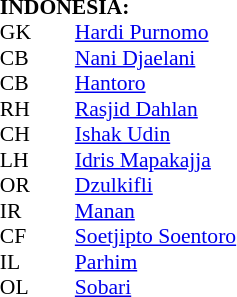<table cellspacing="0" cellpadding="0" style="font-size:90%; margin:auto;">
<tr>
<td colspan="4"><strong>INDONESIA:</strong></td>
</tr>
<tr>
<th width="25"></th>
<th width="25"></th>
</tr>
<tr>
<td>GK</td>
<td><strong></strong></td>
<td><a href='#'>Hardi Purnomo</a></td>
</tr>
<tr>
<td>CB</td>
<td><strong></strong></td>
<td><a href='#'>Nani Djaelani</a></td>
</tr>
<tr>
<td>CB</td>
<td><strong></strong></td>
<td><a href='#'>Hantoro</a></td>
</tr>
<tr>
<td>RH</td>
<td><strong></strong></td>
<td><a href='#'>Rasjid Dahlan</a></td>
</tr>
<tr>
<td>CH</td>
<td><strong></strong></td>
<td><a href='#'>Ishak Udin</a></td>
</tr>
<tr>
<td>LH</td>
<td><strong></strong></td>
<td><a href='#'>Idris Mapakajja</a></td>
</tr>
<tr>
<td>OR</td>
<td><strong></strong></td>
<td><a href='#'>Dzulkifli</a></td>
</tr>
<tr>
<td>IR</td>
<td><strong></strong></td>
<td><a href='#'>Manan</a></td>
</tr>
<tr>
<td>CF</td>
<td><strong></strong></td>
<td><a href='#'>Soetjipto Soentoro</a></td>
</tr>
<tr>
<td>IL</td>
<td><strong></strong></td>
<td><a href='#'>Parhim</a></td>
</tr>
<tr>
<td>OL</td>
<td><strong></strong></td>
<td><a href='#'>Sobari</a></td>
</tr>
<tr>
</tr>
</table>
